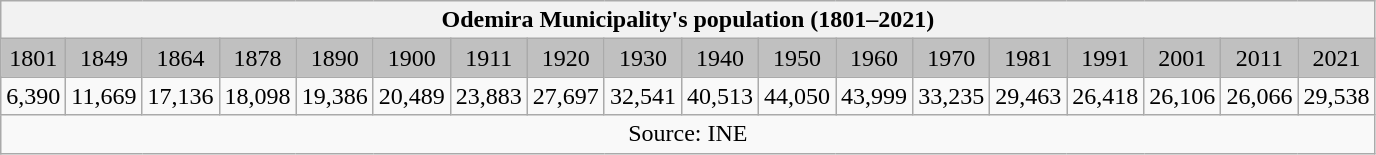<table class="wikitable" style="text-align:center;">
<tr>
<th colspan="18">Odemira Municipality's population (1801–2021)</th>
</tr>
<tr bgcolor="#C0C0C0">
<td align="center">1801</td>
<td align="center">1849</td>
<td align="center">1864</td>
<td align="center">1878</td>
<td align="center">1890</td>
<td align="center">1900</td>
<td align="center">1911</td>
<td align="center">1920</td>
<td align="center">1930</td>
<td align="center">1940</td>
<td align="center">1950</td>
<td align="center">1960</td>
<td align="center">1970</td>
<td align="center">1981</td>
<td align="center">1991</td>
<td align="center">2001</td>
<td align="center">2011</td>
<td align="center">2021</td>
</tr>
<tr>
<td align="center">6,390</td>
<td align="center">11,669</td>
<td align="center">17,136</td>
<td align="center">18,098</td>
<td align="center">19,386</td>
<td align="center">20,489</td>
<td align="center">23,883</td>
<td align="center">27,697</td>
<td align="center">32,541</td>
<td align="center">40,513</td>
<td align="center">44,050</td>
<td align="center">43,999</td>
<td align="center">33,235</td>
<td align="center">29,463</td>
<td align="center">26,418</td>
<td align="center">26,106</td>
<td align="center">26,066</td>
<td align="center">29,538</td>
</tr>
<tr>
<td colspan="18" align="center">Source: INE</td>
</tr>
</table>
